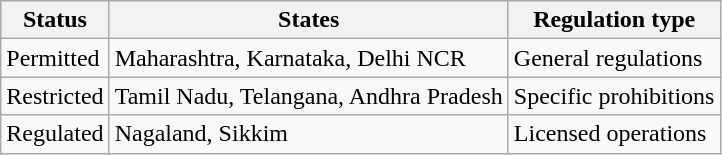<table class="wikitable sortable">
<tr>
<th>Status</th>
<th>States</th>
<th>Regulation type</th>
</tr>
<tr>
<td>Permitted</td>
<td>Maharashtra, Karnataka, Delhi NCR</td>
<td>General regulations</td>
</tr>
<tr>
<td>Restricted</td>
<td>Tamil Nadu, Telangana, Andhra Pradesh</td>
<td>Specific prohibitions</td>
</tr>
<tr>
<td>Regulated</td>
<td>Nagaland, Sikkim</td>
<td>Licensed operations</td>
</tr>
</table>
